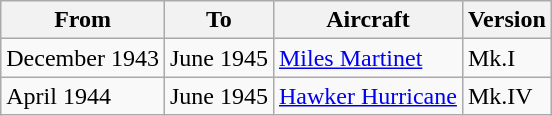<table class="wikitable">
<tr>
<th>From</th>
<th>To</th>
<th>Aircraft</th>
<th>Version</th>
</tr>
<tr>
<td>December 1943</td>
<td>June 1945</td>
<td><a href='#'>Miles Martinet</a></td>
<td>Mk.I</td>
</tr>
<tr>
<td>April 1944</td>
<td>June 1945</td>
<td><a href='#'>Hawker Hurricane</a></td>
<td>Mk.IV</td>
</tr>
</table>
